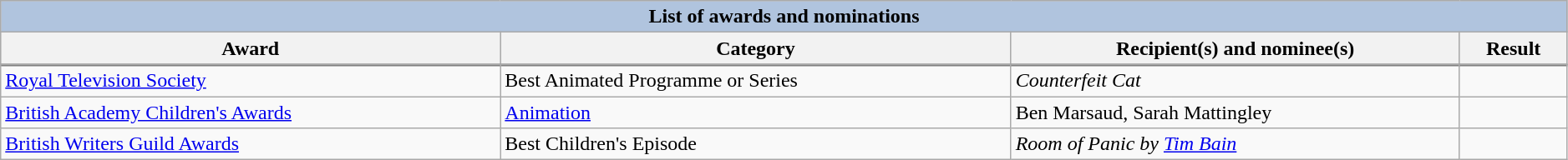<table class="wikitable sortable" width="99%">
<tr style="background:#ccc; vertical-align:bottom;">
<th colspan="6" style="background: LightSteelBlue;">List of awards and nominations</th>
</tr>
<tr style="background:#ccc; text-align:center;">
<th>Award</th>
<th>Category</th>
<th>Recipient(s) and nominee(s)</th>
<th>Result</th>
</tr>
<tr style="border-top:2px solid gray;">
</tr>
<tr>
<td><a href='#'>Royal Television Society</a></td>
<td>Best Animated Programme or Series</td>
<td><em>Counterfeit Cat</em></td>
<td></td>
</tr>
<tr>
<td><a href='#'>British Academy Children's Awards</a></td>
<td><a href='#'>Animation</a></td>
<td>Ben Marsaud, Sarah Mattingley</td>
<td></td>
</tr>
<tr>
<td><a href='#'>British Writers Guild Awards</a></td>
<td>Best Children's Episode</td>
<td><em>Room of Panic by <a href='#'>Tim Bain</a></em></td>
<td></td>
</tr>
</table>
